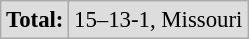<table class="wikitable" style="font-size:95%">
<tr style="background:#dddddd">
<td colspan="4" style="text-align:center"><strong>Total:</strong></td>
<td colspan="4" style="text-align:center">15–13-1, Missouri</td>
</tr>
</table>
